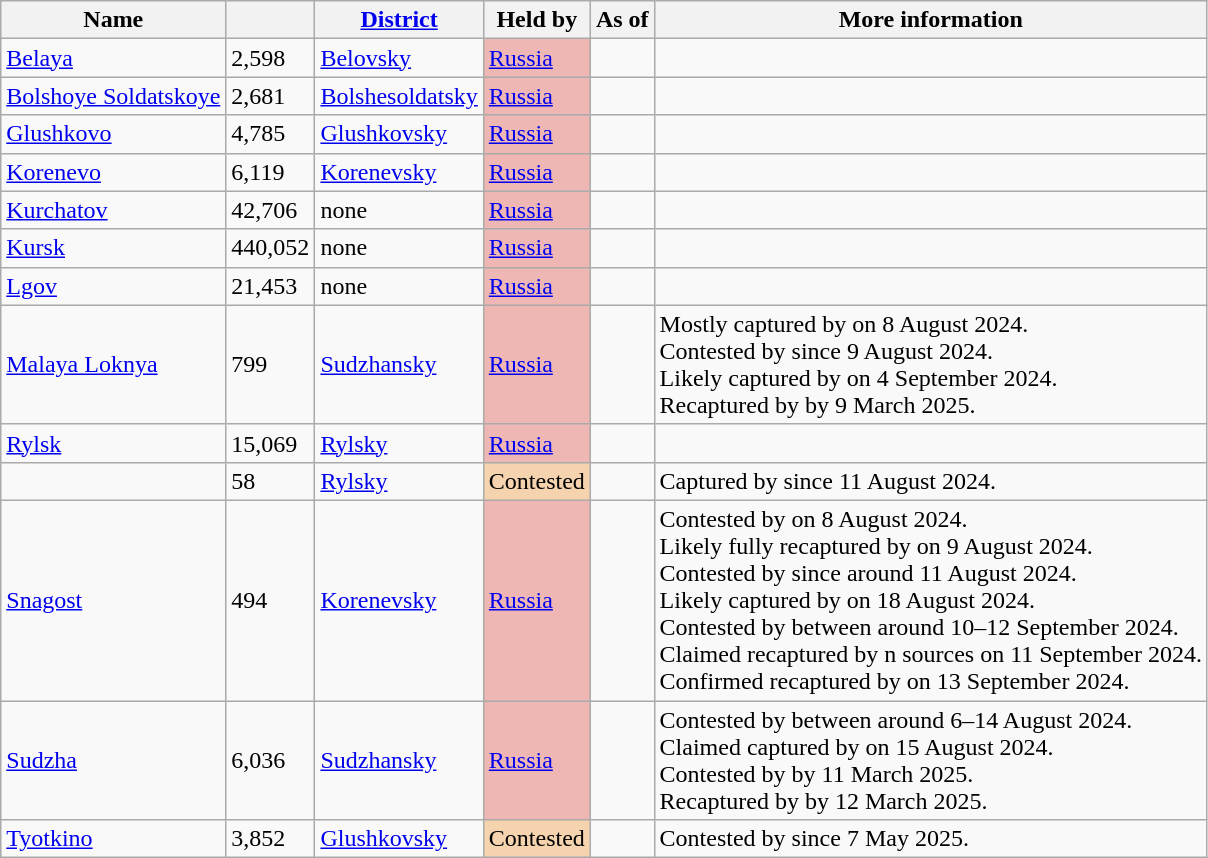<table class="wikitable sortable">
<tr>
<th>Name</th>
<th></th>
<th><a href='#'>District</a></th>
<th>Held by</th>
<th class=sortable>As of</th>
<th class=unsortable>More information</th>
</tr>
<tr>
<td><a href='#'>Belaya</a></td>
<td>2,598</td>
<td><a href='#'>Belovsky</a></td>
<td style=background:#DA291C50><a href='#'>Russia</a></td>
<td align=right></td>
<td></td>
</tr>
<tr>
<td><a href='#'>Bolshoye Soldatskoye</a></td>
<td>2,681</td>
<td><a href='#'>Bolshesoldatsky</a></td>
<td style=background:#DA291C50><a href='#'>Russia</a></td>
<td align=right></td>
<td></td>
</tr>
<tr>
<td><a href='#'>Glushkovo</a></td>
<td>4,785</td>
<td><a href='#'>Glushkovsky</a></td>
<td style=background:#DA291C50><a href='#'>Russia</a></td>
<td align=right></td>
<td></td>
</tr>
<tr>
<td><a href='#'>Korenevo</a></td>
<td>6,119</td>
<td><a href='#'>Korenevsky</a></td>
<td style=background:#DA291C50><a href='#'>Russia</a></td>
<td align=right></td>
<td></td>
</tr>
<tr>
<td><a href='#'>Kurchatov</a></td>
<td>42,706</td>
<td>none</td>
<td style=background:#DA291C50><a href='#'>Russia</a></td>
<td align=right></td>
<td></td>
</tr>
<tr>
<td><a href='#'>Kursk</a></td>
<td>440,052</td>
<td>none</td>
<td style=background:#DA291C50><a href='#'>Russia</a></td>
<td align=right></td>
<td></td>
</tr>
<tr>
<td><a href='#'>Lgov</a></td>
<td>21,453</td>
<td>none</td>
<td style=background:#DA291C50><a href='#'>Russia</a></td>
<td align=right></td>
<td></td>
</tr>
<tr>
<td><a href='#'>Malaya Loknya</a></td>
<td>799</td>
<td><a href='#'>Sudzhansky</a></td>
<td style=background:#DA291C50><a href='#'>Russia</a></td>
<td align=right></td>
<td>Mostly captured by  on 8 August 2024.<br>Contested by  since 9 August 2024.<br>Likely captured by  on 4 September 2024.<br>Recaptured by  by 9 March 2025.</td>
</tr>
<tr>
<td><a href='#'>Rylsk</a></td>
<td>15,069</td>
<td><a href='#'>Rylsky</a></td>
<td style=background:#DA291C50><a href='#'>Russia</a></td>
<td align=right></td>
<td></td>
</tr>
<tr>
<td></td>
<td>58</td>
<td><a href='#'>Rylsky</a></td>
<td style=background:#ED800E50>Contested</td>
<td align=right></td>
<td>Captured by  since 11 August 2024.</td>
</tr>
<tr>
<td><a href='#'>Snagost</a></td>
<td>494</td>
<td><a href='#'>Korenevsky</a></td>
<td style=background:#DA291C50><a href='#'>Russia</a></td>
<td align=right></td>
<td>Contested by  on 8 August 2024.<br>Likely fully recaptured by  on 9 August 2024.<br>Contested by  since around 11 August 2024.<br>Likely captured by  on 18 August 2024.<br>Contested by  between around 10–12 September 2024.<br>Claimed recaptured by n sources on 11 September 2024.<br>Confirmed recaptured by  on 13 September 2024.</td>
</tr>
<tr>
<td><a href='#'>Sudzha</a></td>
<td>6,036</td>
<td><a href='#'>Sudzhansky</a></td>
<td style=background:#DA291C50><a href='#'>Russia</a></td>
<td align=right></td>
<td>Contested by  between around 6–14 August 2024.<br>Claimed captured by  on 15 August 2024.<br>Contested by  by 11 March 2025.<br>Recaptured by  by 12 March 2025.</td>
</tr>
<tr>
<td><a href='#'>Tyotkino</a></td>
<td>3,852</td>
<td><a href='#'>Glushkovsky</a></td>
<td style=background:#ED800E50>Contested</td>
<td align=right></td>
<td>Contested by  since 7 May 2025.</td>
</tr>
</table>
